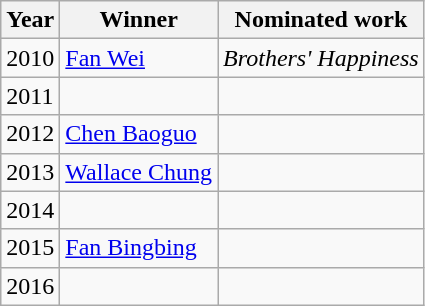<table class="wikitable">
<tr>
<th>Year</th>
<th>Winner</th>
<th>Nominated work</th>
</tr>
<tr>
<td>2010</td>
<td><a href='#'>Fan Wei</a></td>
<td><em>Brothers' Happiness</em></td>
</tr>
<tr>
<td>2011</td>
<td></td>
<td></td>
</tr>
<tr>
<td>2012</td>
<td><a href='#'>Chen Baoguo</a></td>
<td></td>
</tr>
<tr>
<td>2013</td>
<td><a href='#'>Wallace Chung</a></td>
<td></td>
</tr>
<tr>
<td>2014</td>
<td></td>
<td></td>
</tr>
<tr>
<td>2015</td>
<td><a href='#'>Fan Bingbing</a></td>
<td></td>
</tr>
<tr>
<td>2016</td>
<td></td>
<td></td>
</tr>
</table>
